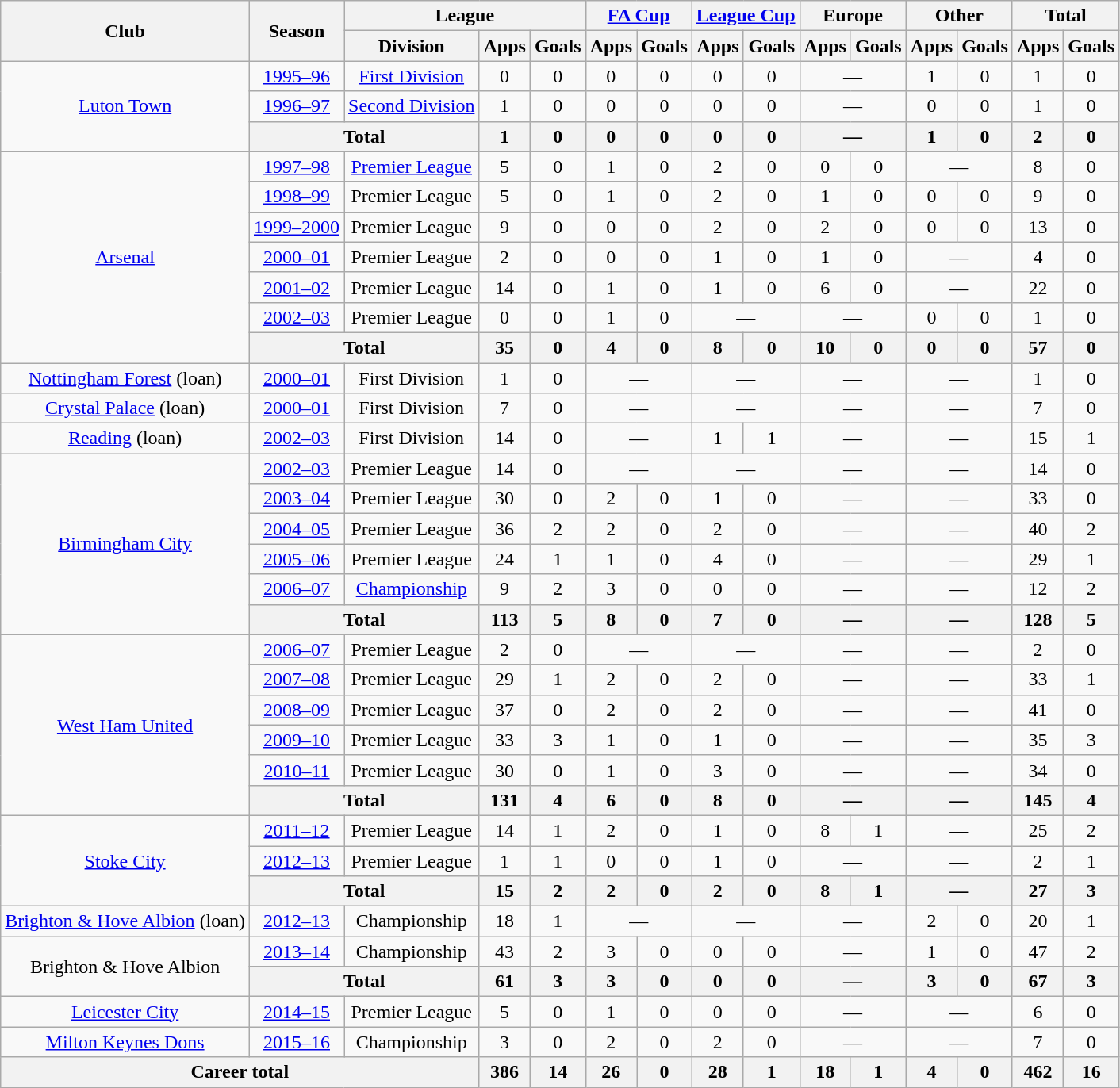<table class=wikitable style="text-align:center">
<tr>
<th rowspan=2>Club</th>
<th rowspan=2>Season</th>
<th colspan=3>League</th>
<th colspan=2><a href='#'>FA Cup</a></th>
<th colspan=2><a href='#'>League Cup</a></th>
<th colspan=2>Europe</th>
<th colspan=2>Other</th>
<th colspan=2>Total</th>
</tr>
<tr>
<th>Division</th>
<th>Apps</th>
<th>Goals</th>
<th>Apps</th>
<th>Goals</th>
<th>Apps</th>
<th>Goals</th>
<th>Apps</th>
<th>Goals</th>
<th>Apps</th>
<th>Goals</th>
<th>Apps</th>
<th>Goals</th>
</tr>
<tr>
<td rowspan=3><a href='#'>Luton Town</a></td>
<td><a href='#'>1995–96</a></td>
<td><a href='#'>First Division</a></td>
<td>0</td>
<td>0</td>
<td>0</td>
<td>0</td>
<td>0</td>
<td>0</td>
<td colspan=2>—</td>
<td>1</td>
<td>0</td>
<td>1</td>
<td>0</td>
</tr>
<tr>
<td><a href='#'>1996–97</a></td>
<td><a href='#'>Second Division</a></td>
<td>1</td>
<td>0</td>
<td>0</td>
<td>0</td>
<td>0</td>
<td>0</td>
<td colspan=2>—</td>
<td>0</td>
<td>0</td>
<td>1</td>
<td>0</td>
</tr>
<tr>
<th colspan=2>Total</th>
<th>1</th>
<th>0</th>
<th>0</th>
<th>0</th>
<th>0</th>
<th>0</th>
<th colspan=2>—</th>
<th>1</th>
<th>0</th>
<th>2</th>
<th>0</th>
</tr>
<tr>
<td rowspan=7><a href='#'>Arsenal</a></td>
<td><a href='#'>1997–98</a></td>
<td><a href='#'>Premier League</a></td>
<td>5</td>
<td>0</td>
<td>1</td>
<td>0</td>
<td>2</td>
<td>0</td>
<td>0</td>
<td>0</td>
<td colspan=2>—</td>
<td>8</td>
<td>0</td>
</tr>
<tr>
<td><a href='#'>1998–99</a></td>
<td>Premier League</td>
<td>5</td>
<td>0</td>
<td>1</td>
<td>0</td>
<td>2</td>
<td>0</td>
<td>1</td>
<td>0</td>
<td>0</td>
<td>0</td>
<td>9</td>
<td>0</td>
</tr>
<tr>
<td><a href='#'>1999–2000</a></td>
<td>Premier League</td>
<td>9</td>
<td>0</td>
<td>0</td>
<td>0</td>
<td>2</td>
<td>0</td>
<td>2</td>
<td>0</td>
<td>0</td>
<td>0</td>
<td>13</td>
<td>0</td>
</tr>
<tr>
<td><a href='#'>2000–01</a></td>
<td>Premier League</td>
<td>2</td>
<td>0</td>
<td>0</td>
<td>0</td>
<td>1</td>
<td>0</td>
<td>1</td>
<td>0</td>
<td colspan=2>—</td>
<td>4</td>
<td>0</td>
</tr>
<tr>
<td><a href='#'>2001–02</a></td>
<td>Premier League</td>
<td>14</td>
<td>0</td>
<td>1</td>
<td>0</td>
<td>1</td>
<td>0</td>
<td>6</td>
<td>0</td>
<td colspan=2>—</td>
<td>22</td>
<td>0</td>
</tr>
<tr>
<td><a href='#'>2002–03</a></td>
<td>Premier League</td>
<td>0</td>
<td>0</td>
<td>1</td>
<td>0</td>
<td colspan=2>—</td>
<td colspan=2>—</td>
<td>0</td>
<td>0</td>
<td>1</td>
<td>0</td>
</tr>
<tr>
<th colspan=2>Total</th>
<th>35</th>
<th>0</th>
<th>4</th>
<th>0</th>
<th>8</th>
<th>0</th>
<th>10</th>
<th>0</th>
<th>0</th>
<th>0</th>
<th>57</th>
<th>0</th>
</tr>
<tr>
<td><a href='#'>Nottingham Forest</a> (loan)</td>
<td><a href='#'>2000–01</a></td>
<td>First Division</td>
<td>1</td>
<td>0</td>
<td colspan=2>—</td>
<td colspan=2>—</td>
<td colspan=2>—</td>
<td colspan=2>—</td>
<td>1</td>
<td>0</td>
</tr>
<tr>
<td><a href='#'>Crystal Palace</a> (loan)</td>
<td><a href='#'>2000–01</a></td>
<td>First Division</td>
<td>7</td>
<td>0</td>
<td colspan=2>—</td>
<td colspan=2>—</td>
<td colspan=2>—</td>
<td colspan=2>—</td>
<td>7</td>
<td>0</td>
</tr>
<tr>
<td><a href='#'>Reading</a> (loan)</td>
<td><a href='#'>2002–03</a></td>
<td>First Division</td>
<td>14</td>
<td>0</td>
<td colspan=2>—</td>
<td>1</td>
<td>1</td>
<td colspan=2>—</td>
<td colspan=2>—</td>
<td>15</td>
<td>1</td>
</tr>
<tr>
<td rowspan=6><a href='#'>Birmingham City</a></td>
<td><a href='#'>2002–03</a></td>
<td>Premier League</td>
<td>14</td>
<td>0</td>
<td colspan=2>—</td>
<td colspan=2>—</td>
<td colspan=2>—</td>
<td colspan=2>—</td>
<td>14</td>
<td>0</td>
</tr>
<tr>
<td><a href='#'>2003–04</a></td>
<td>Premier League</td>
<td>30</td>
<td>0</td>
<td>2</td>
<td>0</td>
<td>1</td>
<td>0</td>
<td colspan=2>—</td>
<td colspan=2>—</td>
<td>33</td>
<td>0</td>
</tr>
<tr>
<td><a href='#'>2004–05</a></td>
<td>Premier League</td>
<td>36</td>
<td>2</td>
<td>2</td>
<td>0</td>
<td>2</td>
<td>0</td>
<td colspan=2>—</td>
<td colspan=2>—</td>
<td>40</td>
<td>2</td>
</tr>
<tr>
<td><a href='#'>2005–06</a></td>
<td>Premier League</td>
<td>24</td>
<td>1</td>
<td>1</td>
<td>0</td>
<td>4</td>
<td>0</td>
<td colspan=2>—</td>
<td colspan=2>—</td>
<td>29</td>
<td>1</td>
</tr>
<tr>
<td><a href='#'>2006–07</a></td>
<td><a href='#'>Championship</a></td>
<td>9</td>
<td>2</td>
<td>3</td>
<td>0</td>
<td>0</td>
<td>0</td>
<td colspan=2>—</td>
<td colspan=2>—</td>
<td>12</td>
<td>2</td>
</tr>
<tr>
<th colspan=2>Total</th>
<th>113</th>
<th>5</th>
<th>8</th>
<th>0</th>
<th>7</th>
<th>0</th>
<th colspan=2>—</th>
<th colspan=2>—</th>
<th>128</th>
<th>5</th>
</tr>
<tr>
<td rowspan=6><a href='#'>West Ham United</a></td>
<td><a href='#'>2006–07</a></td>
<td>Premier League</td>
<td>2</td>
<td>0</td>
<td colspan=2>—</td>
<td colspan=2>—</td>
<td colspan=2>—</td>
<td colspan=2>—</td>
<td>2</td>
<td>0</td>
</tr>
<tr>
<td><a href='#'>2007–08</a></td>
<td>Premier League</td>
<td>29</td>
<td>1</td>
<td>2</td>
<td>0</td>
<td>2</td>
<td>0</td>
<td colspan=2>—</td>
<td colspan=2>—</td>
<td>33</td>
<td>1</td>
</tr>
<tr>
<td><a href='#'>2008–09</a></td>
<td>Premier League</td>
<td>37</td>
<td>0</td>
<td>2</td>
<td>0</td>
<td>2</td>
<td>0</td>
<td colspan=2>—</td>
<td colspan=2>—</td>
<td>41</td>
<td>0</td>
</tr>
<tr>
<td><a href='#'>2009–10</a></td>
<td>Premier League</td>
<td>33</td>
<td>3</td>
<td>1</td>
<td>0</td>
<td>1</td>
<td>0</td>
<td colspan=2>—</td>
<td colspan=2>—</td>
<td>35</td>
<td>3</td>
</tr>
<tr>
<td><a href='#'>2010–11</a></td>
<td>Premier League</td>
<td>30</td>
<td>0</td>
<td>1</td>
<td>0</td>
<td>3</td>
<td>0</td>
<td colspan=2>—</td>
<td colspan=2>—</td>
<td>34</td>
<td>0</td>
</tr>
<tr>
<th colspan=2>Total</th>
<th>131</th>
<th>4</th>
<th>6</th>
<th>0</th>
<th>8</th>
<th>0</th>
<th colspan=2>—</th>
<th colspan=2>—</th>
<th>145</th>
<th>4</th>
</tr>
<tr>
<td rowspan=3><a href='#'>Stoke City</a></td>
<td><a href='#'>2011–12</a></td>
<td>Premier League</td>
<td>14</td>
<td>1</td>
<td>2</td>
<td>0</td>
<td>1</td>
<td>0</td>
<td>8</td>
<td>1</td>
<td colspan=2>—</td>
<td>25</td>
<td>2</td>
</tr>
<tr>
<td><a href='#'>2012–13</a></td>
<td>Premier League</td>
<td>1</td>
<td>1</td>
<td>0</td>
<td>0</td>
<td>1</td>
<td>0</td>
<td colspan=2>—</td>
<td colspan=2>—</td>
<td>2</td>
<td>1</td>
</tr>
<tr>
<th colspan=2>Total</th>
<th>15</th>
<th>2</th>
<th>2</th>
<th>0</th>
<th>2</th>
<th>0</th>
<th>8</th>
<th>1</th>
<th colspan=2>—</th>
<th>27</th>
<th>3</th>
</tr>
<tr>
<td><a href='#'>Brighton & Hove Albion</a> (loan)</td>
<td><a href='#'>2012–13</a></td>
<td>Championship</td>
<td>18</td>
<td>1</td>
<td colspan=2>—</td>
<td colspan=2>—</td>
<td colspan=2>—</td>
<td>2</td>
<td>0</td>
<td>20</td>
<td>1</td>
</tr>
<tr>
<td rowspan=2>Brighton & Hove Albion</td>
<td><a href='#'>2013–14</a></td>
<td>Championship</td>
<td>43</td>
<td>2</td>
<td>3</td>
<td>0</td>
<td>0</td>
<td>0</td>
<td colspan=2>—</td>
<td>1</td>
<td>0</td>
<td>47</td>
<td>2</td>
</tr>
<tr>
<th colspan=2>Total</th>
<th>61</th>
<th>3</th>
<th>3</th>
<th>0</th>
<th>0</th>
<th>0</th>
<th colspan=2>—</th>
<th>3</th>
<th>0</th>
<th>67</th>
<th>3</th>
</tr>
<tr>
<td><a href='#'>Leicester City</a></td>
<td><a href='#'>2014–15</a></td>
<td>Premier League</td>
<td>5</td>
<td>0</td>
<td>1</td>
<td>0</td>
<td>0</td>
<td>0</td>
<td colspan=2>—</td>
<td colspan=2>—</td>
<td>6</td>
<td>0</td>
</tr>
<tr>
<td><a href='#'>Milton Keynes Dons</a></td>
<td><a href='#'>2015–16</a></td>
<td>Championship</td>
<td>3</td>
<td>0</td>
<td>2</td>
<td>0</td>
<td>2</td>
<td>0</td>
<td colspan=2>—</td>
<td colspan=2>—</td>
<td>7</td>
<td>0</td>
</tr>
<tr>
<th colspan=3>Career total</th>
<th>386</th>
<th>14</th>
<th>26</th>
<th>0</th>
<th>28</th>
<th>1</th>
<th>18</th>
<th>1</th>
<th>4</th>
<th>0</th>
<th>462</th>
<th>16</th>
</tr>
</table>
